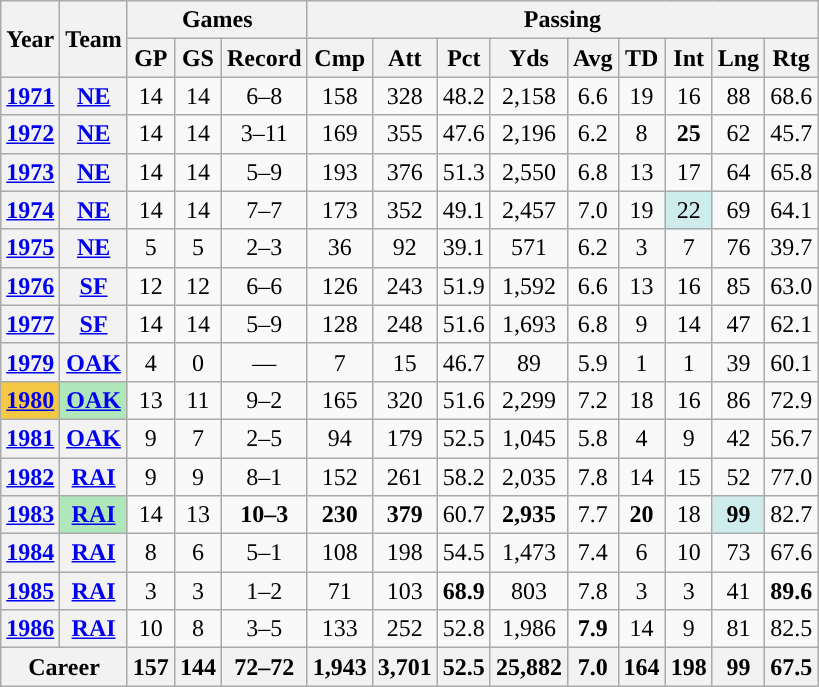<table class="wikitable" style="text-align:center">
<tr>
<th rowspan="2">Year</th>
<th rowspan="2">Team</th>
<th colspan="3">Games</th>
<th colspan="9">Passing</th>
</tr>
<tr>
<th>GP</th>
<th>GS</th>
<th>Record</th>
<th>Cmp</th>
<th>Att</th>
<th>Pct</th>
<th>Yds</th>
<th>Avg</th>
<th>TD</th>
<th>Int</th>
<th>Lng</th>
<th>Rtg</th>
</tr>
<tr>
<th><a href='#'>1971</a></th>
<th><a href='#'>NE</a></th>
<td>14</td>
<td>14</td>
<td>6–8</td>
<td>158</td>
<td>328</td>
<td>48.2</td>
<td>2,158</td>
<td>6.6</td>
<td>19</td>
<td>16</td>
<td>88</td>
<td>68.6</td>
</tr>
<tr>
<th><a href='#'>1972</a></th>
<th><a href='#'>NE</a></th>
<td>14</td>
<td>14</td>
<td>3–11</td>
<td>169</td>
<td>355</td>
<td>47.6</td>
<td>2,196</td>
<td>6.2</td>
<td>8</td>
<td><strong>25</strong></td>
<td>62</td>
<td>45.7</td>
</tr>
<tr>
<th><a href='#'>1973</a></th>
<th><a href='#'>NE</a></th>
<td>14</td>
<td>14</td>
<td>5–9</td>
<td>193</td>
<td>376</td>
<td>51.3</td>
<td>2,550</td>
<td>6.8</td>
<td>13</td>
<td>17</td>
<td>64</td>
<td>65.8</td>
</tr>
<tr>
<th><a href='#'>1974</a></th>
<th><a href='#'>NE</a></th>
<td>14</td>
<td>14</td>
<td>7–7</td>
<td>173</td>
<td>352</td>
<td>49.1</td>
<td>2,457</td>
<td>7.0</td>
<td>19</td>
<td style="background:#cfecec;">22</td>
<td>69</td>
<td>64.1</td>
</tr>
<tr>
<th><a href='#'>1975</a></th>
<th><a href='#'>NE</a></th>
<td>5</td>
<td>5</td>
<td>2–3</td>
<td>36</td>
<td>92</td>
<td>39.1</td>
<td>571</td>
<td>6.2</td>
<td>3</td>
<td>7</td>
<td>76</td>
<td>39.7</td>
</tr>
<tr>
<th><a href='#'>1976</a></th>
<th><a href='#'>SF</a></th>
<td>12</td>
<td>12</td>
<td>6–6</td>
<td>126</td>
<td>243</td>
<td>51.9</td>
<td>1,592</td>
<td>6.6</td>
<td>13</td>
<td>16</td>
<td>85</td>
<td>63.0</td>
</tr>
<tr>
<th><a href='#'>1977</a></th>
<th><a href='#'>SF</a></th>
<td>14</td>
<td>14</td>
<td>5–9</td>
<td>128</td>
<td>248</td>
<td>51.6</td>
<td>1,693</td>
<td>6.8</td>
<td>9</td>
<td>14</td>
<td>47</td>
<td>62.1</td>
</tr>
<tr>
<th><a href='#'>1979</a></th>
<th><a href='#'>OAK</a></th>
<td>4</td>
<td>0</td>
<td>—</td>
<td>7</td>
<td>15</td>
<td>46.7</td>
<td>89</td>
<td>5.9</td>
<td>1</td>
<td>1</td>
<td>39</td>
<td>60.1</td>
</tr>
<tr>
<th style="background:#f4c842"><a href='#'>1980</a></th>
<th style="background:#afe6ba;"><a href='#'>OAK</a></th>
<td>13</td>
<td>11</td>
<td>9–2</td>
<td>165</td>
<td>320</td>
<td>51.6</td>
<td>2,299</td>
<td>7.2</td>
<td>18</td>
<td>16</td>
<td>86</td>
<td>72.9</td>
</tr>
<tr>
<th><a href='#'>1981</a></th>
<th><a href='#'>OAK</a></th>
<td>9</td>
<td>7</td>
<td>2–5</td>
<td>94</td>
<td>179</td>
<td>52.5</td>
<td>1,045</td>
<td>5.8</td>
<td>4</td>
<td>9</td>
<td>42</td>
<td>56.7</td>
</tr>
<tr>
<th><a href='#'>1982</a></th>
<th><a href='#'>RAI</a></th>
<td>9</td>
<td>9</td>
<td>8–1</td>
<td>152</td>
<td>261</td>
<td>58.2</td>
<td>2,035</td>
<td>7.8</td>
<td>14</td>
<td>15</td>
<td>52</td>
<td>77.0</td>
</tr>
<tr>
<th><a href='#'>1983</a></th>
<th style="background:#afe6ba;"><a href='#'>RAI</a></th>
<td>14</td>
<td>13</td>
<td><strong>10–3</strong></td>
<td><strong>230</strong></td>
<td><strong>379</strong></td>
<td>60.7</td>
<td><strong>2,935</strong></td>
<td>7.7</td>
<td><strong>20</strong></td>
<td>18</td>
<td style="background:#cfecec;"><strong>99</strong></td>
<td>82.7</td>
</tr>
<tr>
<th><a href='#'>1984</a></th>
<th><a href='#'>RAI</a></th>
<td>8</td>
<td>6</td>
<td>5–1</td>
<td>108</td>
<td>198</td>
<td>54.5</td>
<td>1,473</td>
<td>7.4</td>
<td>6</td>
<td>10</td>
<td>73</td>
<td>67.6</td>
</tr>
<tr>
<th><a href='#'>1985</a></th>
<th><a href='#'>RAI</a></th>
<td>3</td>
<td>3</td>
<td>1–2</td>
<td>71</td>
<td>103</td>
<td><strong>68.9</strong></td>
<td>803</td>
<td>7.8</td>
<td>3</td>
<td>3</td>
<td>41</td>
<td><strong>89.6</strong></td>
</tr>
<tr>
<th><a href='#'>1986</a></th>
<th><a href='#'>RAI</a></th>
<td>10</td>
<td>8</td>
<td>3–5</td>
<td>133</td>
<td>252</td>
<td>52.8</td>
<td>1,986</td>
<td><strong>7.9</strong></td>
<td>14</td>
<td>9</td>
<td>81</td>
<td>82.5</td>
</tr>
<tr>
<th colspan="2">Career</th>
<th>157</th>
<th>144</th>
<th>72–72</th>
<th>1,943</th>
<th>3,701</th>
<th>52.5</th>
<th>25,882</th>
<th>7.0</th>
<th>164</th>
<th>198</th>
<th>99</th>
<th>67.5</th>
</tr>
</table>
